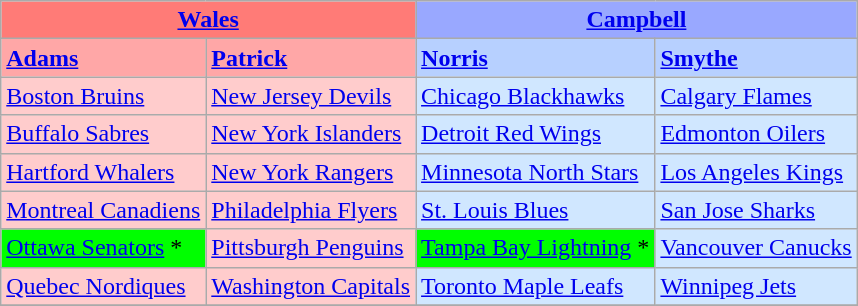<table class="wikitable">
<tr>
<th colspan="2" style="background-color: #FF7B77;"><strong><a href='#'>Wales</a></strong></th>
<th colspan="2" style="background-color: #99A8FF;"><strong><a href='#'>Campbell</a></strong></th>
</tr>
<tr>
<td style="background-color: #FFA7A7;"><strong><a href='#'>Adams</a></strong></td>
<td style="background-color: #FFA7A7;"><strong><a href='#'>Patrick</a></strong></td>
<td style="background-color: #B7D0FF;"><strong><a href='#'>Norris</a></strong></td>
<td style="background-color: #B7D0FF;"><strong><a href='#'>Smythe</a></strong></td>
</tr>
<tr>
<td style="background-color: #FFCCCC;"><a href='#'>Boston Bruins</a></td>
<td style="background-color: #FFCCCC;"><a href='#'>New Jersey Devils</a></td>
<td style="background-color: #D0E7FF;"><a href='#'>Chicago Blackhawks</a></td>
<td style="background-color: #D0E7FF;"><a href='#'>Calgary Flames</a></td>
</tr>
<tr>
<td style="background-color: #FFCCCC;"><a href='#'>Buffalo Sabres</a></td>
<td style="background-color: #FFCCCC;"><a href='#'>New York Islanders</a></td>
<td style="background-color: #D0E7FF;"><a href='#'>Detroit Red Wings</a></td>
<td style="background-color: #D0E7FF;"><a href='#'>Edmonton Oilers</a></td>
</tr>
<tr>
<td style="background-color: #FFCCCC;"><a href='#'>Hartford Whalers</a></td>
<td style="background-color: #FFCCCC;"><a href='#'>New York Rangers</a></td>
<td style="background-color: #D0E7FF;"><a href='#'>Minnesota North Stars</a></td>
<td style="background-color: #D0E7FF;"><a href='#'>Los Angeles Kings</a></td>
</tr>
<tr>
<td style="background-color: #FFCCCC;"><a href='#'>Montreal Canadiens</a></td>
<td style="background-color: #FFCCCC;"><a href='#'>Philadelphia Flyers</a></td>
<td style="background-color: #D0E7FF;"><a href='#'>St. Louis Blues</a></td>
<td style="background-color: #D0E7FF;"><a href='#'>San Jose Sharks</a></td>
</tr>
<tr>
<td style="background-color: #00FF00;"><a href='#'>Ottawa Senators</a> *</td>
<td style="background-color: #FFCCCC;"><a href='#'>Pittsburgh Penguins</a></td>
<td style="background-color: #00FF00;"><a href='#'>Tampa Bay Lightning</a> *</td>
<td style="background-color: #D0E7FF;"><a href='#'>Vancouver Canucks</a></td>
</tr>
<tr>
<td style="background-color: #FFCCCC;"><a href='#'>Quebec Nordiques</a></td>
<td style="background-color: #FFCCCC;"><a href='#'>Washington Capitals</a></td>
<td style="background-color: #D0E7FF;"><a href='#'>Toronto Maple Leafs</a></td>
<td style="background-color: #D0E7FF;"><a href='#'>Winnipeg Jets</a></td>
</tr>
<tr>
</tr>
</table>
